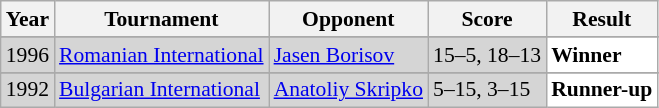<table class="sortable wikitable" style="font-size: 90%;">
<tr>
<th>Year</th>
<th>Tournament</th>
<th>Opponent</th>
<th>Score</th>
<th>Result</th>
</tr>
<tr>
</tr>
<tr style="background:#D5D5D5">
<td align="center">1996</td>
<td align="left"><a href='#'>Romanian International</a></td>
<td align="left"> <a href='#'>Jasen Borisov</a></td>
<td align="left">15–5, 18–13</td>
<td style="text-align:left; background:white"> <strong>Winner</strong></td>
</tr>
<tr>
</tr>
<tr style="background:#D5D5D5">
<td align="center">1992</td>
<td align="left"><a href='#'>Bulgarian International</a></td>
<td align="left"> <a href='#'>Anatoliy Skripko</a></td>
<td align="left">5–15, 3–15</td>
<td style="text-align:left; background:white"> <strong>Runner-up</strong></td>
</tr>
</table>
